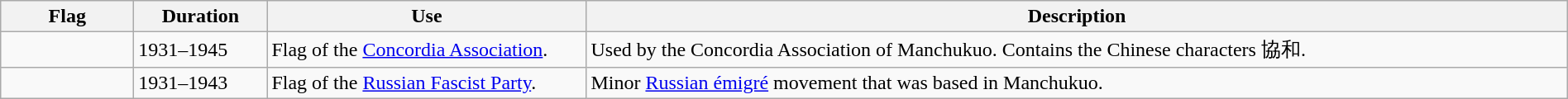<table class="wikitable" width="100%">
<tr>
<th style="width:100px;">Flag</th>
<th style="width:100px;">Duration</th>
<th style="width:250px;">Use</th>
<th style="min-width:250px">Description</th>
</tr>
<tr>
<td></td>
<td>1931–1945</td>
<td>Flag of the <a href='#'>Concordia Association</a>.</td>
<td>Used by the Concordia Association of Manchukuo. Contains the Chinese characters 協和.</td>
</tr>
<tr>
<td></td>
<td>1931–1943</td>
<td>Flag of the <a href='#'>Russian Fascist Party</a>.</td>
<td>Minor <a href='#'>Russian émigré</a> movement that was based in Manchukuo.</td>
</tr>
</table>
